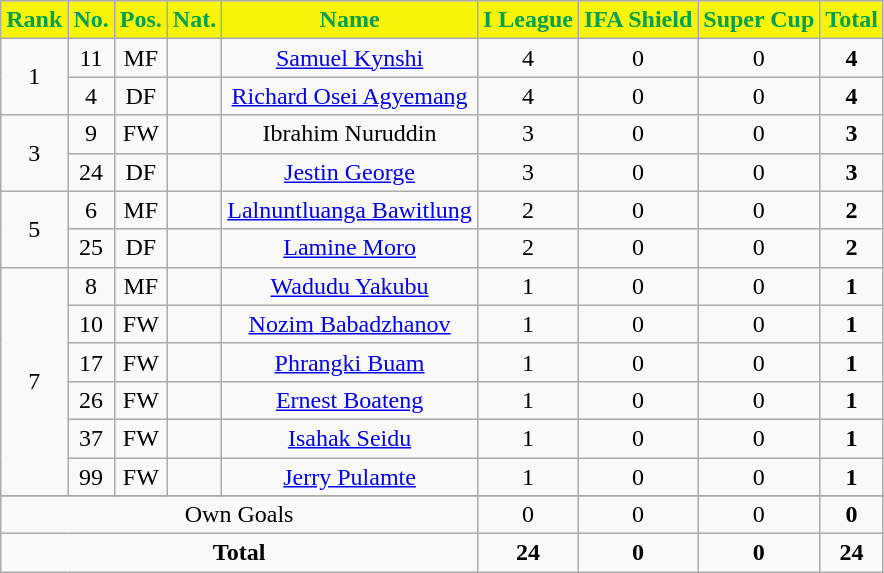<table class="wikitable sortable" style="text-align:center">
<tr>
<th style="background:#F7F408; color:#00A050;" text-align:center;">Rank</th>
<th style="background:#F7F408; color:#00A050;" text-align:center;">No.</th>
<th style="background:#F7F408; color:#00A050;" text-align:center;">Pos.</th>
<th style="background:#F7F408; color:#00A050;" text-align:center;">Nat.</th>
<th style="background:#F7F408; color:#00A050;" text-align:center;">Name</th>
<th style="background:#F7F408; color:#00A050;" text-align:center;">I League</th>
<th style="background:#F7F408; color:#00A050;" text-align:center;">IFA Shield</th>
<th style="background:#F7F408; color:#00A050;" text-align:center;">Super Cup</th>
<th style="background:#F7F408; color:#00A050;" text-align:center;">Total</th>
</tr>
<tr>
<td rowspan="2">1</td>
<td>11</td>
<td>MF</td>
<td></td>
<td><a href='#'>Samuel Kynshi</a></td>
<td>4</td>
<td>0</td>
<td>0</td>
<td><strong>4</strong></td>
</tr>
<tr>
<td>4</td>
<td>DF</td>
<td></td>
<td><a href='#'>Richard Osei Agyemang</a></td>
<td>4</td>
<td>0</td>
<td>0</td>
<td><strong>4</strong></td>
</tr>
<tr>
<td rowspan="2">3</td>
<td>9</td>
<td>FW</td>
<td></td>
<td>Ibrahim Nuruddin</td>
<td>3</td>
<td>0</td>
<td>0</td>
<td><strong>3</strong></td>
</tr>
<tr>
<td>24</td>
<td>DF</td>
<td></td>
<td><a href='#'>Jestin George</a></td>
<td>3</td>
<td>0</td>
<td>0</td>
<td><strong>3</strong></td>
</tr>
<tr>
<td rowspan="2">5</td>
<td>6</td>
<td>MF</td>
<td></td>
<td><a href='#'>Lalnuntluanga Bawitlung</a></td>
<td>2</td>
<td>0</td>
<td>0</td>
<td><strong>2</strong></td>
</tr>
<tr>
<td>25</td>
<td>DF</td>
<td></td>
<td><a href='#'>Lamine Moro</a></td>
<td>2</td>
<td>0</td>
<td>0</td>
<td><strong>2</strong></td>
</tr>
<tr>
<td rowspan="6">7</td>
<td>8</td>
<td>MF</td>
<td></td>
<td><a href='#'>Wadudu Yakubu</a></td>
<td>1</td>
<td>0</td>
<td>0</td>
<td><strong>1</strong></td>
</tr>
<tr>
<td>10</td>
<td>FW</td>
<td></td>
<td><a href='#'>Nozim Babadzhanov</a></td>
<td>1</td>
<td>0</td>
<td>0</td>
<td><strong>1</strong></td>
</tr>
<tr>
<td>17</td>
<td>FW</td>
<td></td>
<td><a href='#'>Phrangki Buam</a></td>
<td>1</td>
<td>0</td>
<td>0</td>
<td><strong>1</strong></td>
</tr>
<tr>
<td>26</td>
<td>FW</td>
<td></td>
<td><a href='#'>Ernest Boateng</a></td>
<td>1</td>
<td>0</td>
<td>0</td>
<td><strong>1</strong></td>
</tr>
<tr>
<td>37</td>
<td>FW</td>
<td></td>
<td><a href='#'>Isahak Seidu</a></td>
<td>1</td>
<td>0</td>
<td>0</td>
<td><strong>1</strong></td>
</tr>
<tr>
<td>99</td>
<td>FW</td>
<td></td>
<td><a href='#'>Jerry Pulamte</a></td>
<td>1</td>
<td>0</td>
<td>0</td>
<td><strong>1</strong></td>
</tr>
<tr>
</tr>
<tr class="sortbottom">
<td colspan="5">Own Goals</td>
<td>0</td>
<td>0</td>
<td>0</td>
<td><strong>0</strong></td>
</tr>
<tr class="sortbottom">
<td colspan="5"><strong>Total</strong></td>
<td><strong>24</strong></td>
<td><strong>0</strong></td>
<td><strong>0</strong></td>
<td><strong>24</strong></td>
</tr>
</table>
